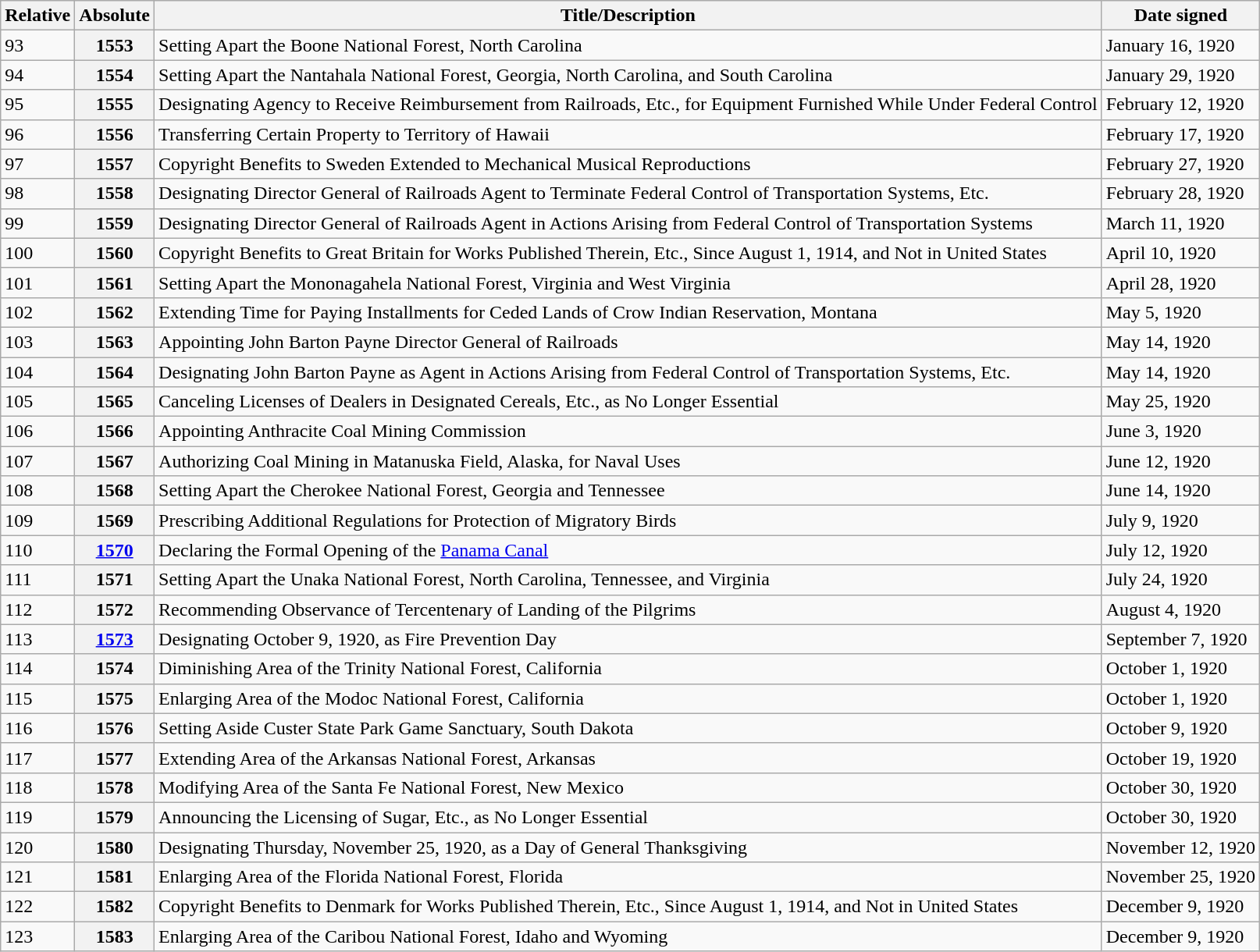<table class="wikitable">
<tr>
<th>Relative </th>
<th>Absolute </th>
<th>Title/Description</th>
<th>Date signed</th>
</tr>
<tr>
<td>93</td>
<th>1553</th>
<td>Setting Apart the Boone National Forest, North Carolina</td>
<td>January 16, 1920</td>
</tr>
<tr>
<td>94</td>
<th>1554</th>
<td>Setting Apart the Nantahala National Forest, Georgia, North Carolina, and South Carolina</td>
<td>January 29, 1920</td>
</tr>
<tr>
<td>95</td>
<th>1555</th>
<td>Designating Agency to Receive Reimbursement from Railroads, Etc., for Equipment Furnished While Under Federal Control</td>
<td>February 12, 1920</td>
</tr>
<tr>
<td>96</td>
<th>1556</th>
<td>Transferring Certain Property to Territory of Hawaii</td>
<td>February 17, 1920</td>
</tr>
<tr>
<td>97</td>
<th>1557</th>
<td>Copyright Benefits to Sweden Extended to Mechanical Musical Reproductions</td>
<td>February 27, 1920</td>
</tr>
<tr>
<td>98</td>
<th>1558</th>
<td>Designating Director General of Railroads Agent to Terminate Federal Control of Transportation Systems, Etc.</td>
<td>February 28, 1920</td>
</tr>
<tr>
<td>99</td>
<th>1559</th>
<td>Designating Director General of Railroads Agent in Actions Arising from Federal Control of Transportation Systems</td>
<td>March 11, 1920</td>
</tr>
<tr>
<td>100</td>
<th>1560</th>
<td>Copyright Benefits to Great Britain for Works Published Therein, Etc., Since August 1, 1914, and Not in United States</td>
<td>April 10, 1920</td>
</tr>
<tr>
<td>101</td>
<th>1561</th>
<td>Setting Apart the Mononagahela National Forest, Virginia and West Virginia</td>
<td>April 28, 1920</td>
</tr>
<tr>
<td>102</td>
<th>1562</th>
<td>Extending Time for Paying Installments for Ceded Lands of Crow Indian Reservation, Montana</td>
<td>May 5, 1920</td>
</tr>
<tr>
<td>103</td>
<th>1563</th>
<td>Appointing John Barton Payne Director General of Railroads</td>
<td>May 14, 1920</td>
</tr>
<tr>
<td>104</td>
<th>1564</th>
<td>Designating John Barton Payne as Agent in Actions Arising from Federal Control of Transportation Systems, Etc.</td>
<td>May 14, 1920</td>
</tr>
<tr>
<td>105</td>
<th>1565</th>
<td>Canceling Licenses of Dealers in Designated Cereals, Etc., as No Longer Essential</td>
<td>May 25, 1920</td>
</tr>
<tr>
<td>106</td>
<th>1566</th>
<td>Appointing Anthracite Coal Mining Commission</td>
<td>June 3, 1920</td>
</tr>
<tr>
<td>107</td>
<th>1567</th>
<td>Authorizing Coal Mining in Matanuska Field, Alaska, for Naval Uses</td>
<td>June 12, 1920</td>
</tr>
<tr>
<td>108</td>
<th>1568</th>
<td>Setting Apart the Cherokee National Forest, Georgia and Tennessee</td>
<td>June 14, 1920</td>
</tr>
<tr>
<td>109</td>
<th>1569</th>
<td>Prescribing Additional Regulations for Protection of Migratory Birds</td>
<td>July 9, 1920</td>
</tr>
<tr>
<td>110</td>
<th><a href='#'>1570</a></th>
<td>Declaring the Formal Opening of the <a href='#'>Panama Canal</a></td>
<td>July 12, 1920</td>
</tr>
<tr>
<td>111</td>
<th>1571</th>
<td>Setting Apart the Unaka National Forest, North Carolina, Tennessee, and Virginia</td>
<td>July 24, 1920</td>
</tr>
<tr>
<td>112</td>
<th>1572</th>
<td>Recommending Observance of Tercentenary of Landing of the Pilgrims</td>
<td>August 4, 1920</td>
</tr>
<tr>
<td>113</td>
<th><a href='#'>1573</a></th>
<td>Designating October 9, 1920, as Fire Prevention Day</td>
<td>September 7, 1920</td>
</tr>
<tr>
<td>114</td>
<th>1574</th>
<td>Diminishing Area of the Trinity National Forest, California</td>
<td>October 1, 1920</td>
</tr>
<tr>
<td>115</td>
<th>1575</th>
<td>Enlarging Area of the Modoc National Forest, California</td>
<td>October 1, 1920</td>
</tr>
<tr>
<td>116</td>
<th>1576</th>
<td>Setting Aside Custer State Park Game Sanctuary, South Dakota</td>
<td>October 9, 1920</td>
</tr>
<tr>
<td>117</td>
<th>1577</th>
<td>Extending Area of the Arkansas National Forest, Arkansas</td>
<td>October 19, 1920</td>
</tr>
<tr>
<td>118</td>
<th>1578</th>
<td>Modifying Area of the Santa Fe National Forest, New Mexico</td>
<td>October 30, 1920</td>
</tr>
<tr>
<td>119</td>
<th>1579</th>
<td>Announcing the Licensing of Sugar, Etc., as No Longer Essential</td>
<td>October 30, 1920</td>
</tr>
<tr>
<td>120</td>
<th>1580</th>
<td>Designating Thursday, November 25, 1920, as a Day of General Thanksgiving</td>
<td>November 12, 1920</td>
</tr>
<tr>
<td>121</td>
<th>1581</th>
<td>Enlarging Area of the Florida National Forest, Florida</td>
<td>November 25, 1920</td>
</tr>
<tr>
<td>122</td>
<th>1582</th>
<td>Copyright Benefits to Denmark for Works Published Therein, Etc., Since August 1, 1914, and Not in United States</td>
<td>December 9, 1920</td>
</tr>
<tr>
<td>123</td>
<th>1583</th>
<td>Enlarging Area of the Caribou National Forest, Idaho and Wyoming</td>
<td>December 9, 1920</td>
</tr>
</table>
